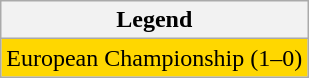<table class="wikitable">
<tr>
<th>Legend</th>
</tr>
<tr style="background:gold">
<td>European Championship (1–0)</td>
</tr>
</table>
